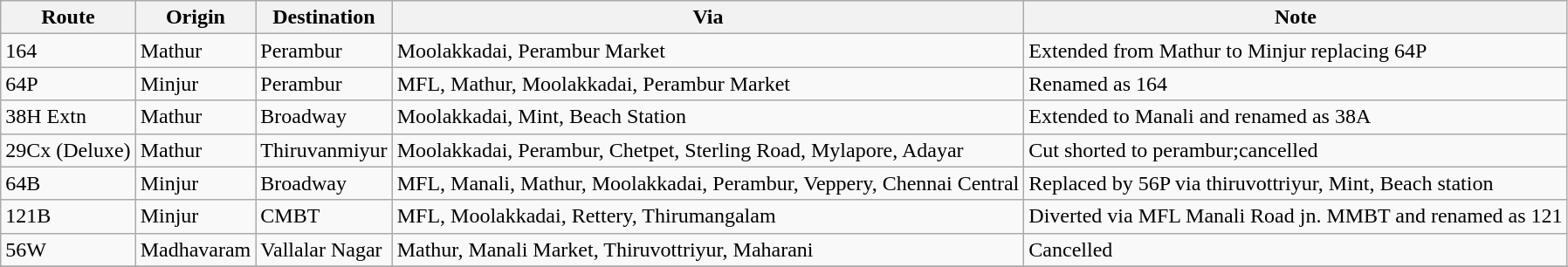<table class="wikitable sortable collapsable plainrowheaders">
<tr>
<th>Route</th>
<th>Origin</th>
<th>Destination</th>
<th>Via</th>
<th>Note</th>
</tr>
<tr>
<td>164</td>
<td>Mathur</td>
<td>Perambur</td>
<td>Moolakkadai, Perambur Market</td>
<td>Extended from Mathur to Minjur replacing 64P</td>
</tr>
<tr>
<td>64P</td>
<td>Minjur</td>
<td>Perambur</td>
<td>MFL, Mathur, Moolakkadai, Perambur Market</td>
<td>Renamed as 164</td>
</tr>
<tr>
<td>38H Extn</td>
<td>Mathur</td>
<td>Broadway</td>
<td>Moolakkadai, Mint, Beach Station</td>
<td>Extended to Manali and renamed as 38A</td>
</tr>
<tr>
<td>29Cx (Deluxe)</td>
<td>Mathur</td>
<td>Thiruvanmiyur</td>
<td>Moolakkadai, Perambur, Chetpet, Sterling Road, Mylapore, Adayar</td>
<td>Cut shorted to perambur;cancelled</td>
</tr>
<tr>
<td>64B</td>
<td>Minjur</td>
<td>Broadway</td>
<td>MFL, Manali, Mathur, Moolakkadai, Perambur, Veppery, Chennai Central</td>
<td>Replaced by 56P via thiruvottriyur, Mint, Beach station</td>
</tr>
<tr>
<td>121B</td>
<td>Minjur</td>
<td>CMBT</td>
<td>MFL, Moolakkadai, Rettery, Thirumangalam</td>
<td>Diverted via MFL Manali Road jn. MMBT and renamed as 121</td>
</tr>
<tr>
<td>56W</td>
<td>Madhavaram</td>
<td>Vallalar Nagar</td>
<td>Mathur, Manali Market, Thiruvottriyur, Maharani</td>
<td>Cancelled</td>
</tr>
<tr>
</tr>
</table>
